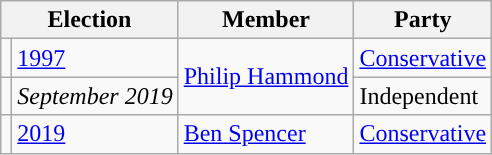<table class="wikitable">
<tr>
<th colspan="2">Election</th>
<th>Member</th>
<th>Party</th>
</tr>
<tr>
<td style="color:inherit;background-color: "></td>
<td><a href='#'>1997</a></td>
<td rowspan="2"><a href='#'>Philip Hammond</a></td>
<td><a href='#'>Conservative</a></td>
</tr>
<tr>
<td style="color:inherit;background-color: "></td>
<td><em>September 2019</em></td>
<td>Independent</td>
</tr>
<tr>
<td style="color:inherit;background-color: "></td>
<td><a href='#'>2019</a></td>
<td><a href='#'>Ben Spencer</a></td>
<td><a href='#'>Conservative</a></td>
</tr>
</table>
